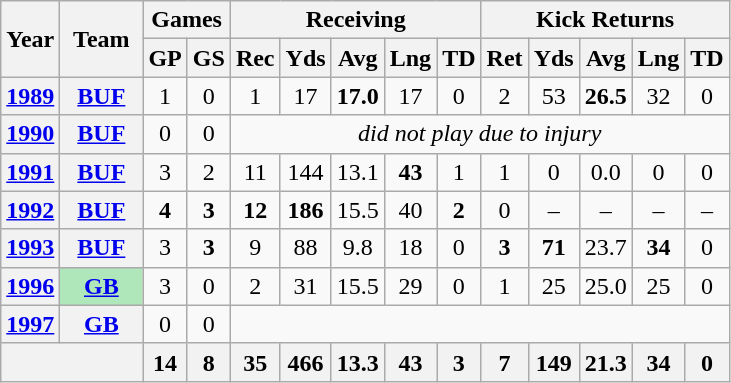<table class="wikitable" style="text-align:center;">
<tr>
<th rowspan="2">Year</th>
<th rowspan="2">Team</th>
<th colspan="2">Games</th>
<th colspan="5">Receiving</th>
<th colspan="5">Kick Returns</th>
</tr>
<tr>
<th>GP</th>
<th>GS</th>
<th>Rec</th>
<th>Yds</th>
<th>Avg</th>
<th>Lng</th>
<th>TD</th>
<th>Ret</th>
<th>Yds</th>
<th>Avg</th>
<th>Lng</th>
<th>TD</th>
</tr>
<tr>
<th><a href='#'>1989</a></th>
<th><a href='#'>BUF</a></th>
<td>1</td>
<td>0</td>
<td>1</td>
<td>17</td>
<td><strong>17.0</strong></td>
<td>17</td>
<td>0</td>
<td>2</td>
<td>53</td>
<td><strong>26.5</strong></td>
<td>32</td>
<td>0</td>
</tr>
<tr>
<th><a href='#'>1990</a></th>
<th><a href='#'>BUF</a></th>
<td>0</td>
<td>0</td>
<td colspan="10"><em>did not play due to injury</em></td>
</tr>
<tr>
<th><a href='#'>1991</a></th>
<th><a href='#'>BUF</a></th>
<td>3</td>
<td>2</td>
<td>11</td>
<td>144</td>
<td>13.1</td>
<td><strong>43</strong></td>
<td>1</td>
<td>1</td>
<td>0</td>
<td>0.0</td>
<td>0</td>
<td>0</td>
</tr>
<tr>
<th><a href='#'>1992</a></th>
<th><a href='#'>BUF</a></th>
<td><strong>4</strong></td>
<td><strong>3</strong></td>
<td><strong>12</strong></td>
<td><strong>186</strong></td>
<td>15.5</td>
<td>40</td>
<td><strong>2</strong></td>
<td>0</td>
<td>–</td>
<td>–</td>
<td>–</td>
<td>–</td>
</tr>
<tr>
<th><a href='#'>1993</a></th>
<th><a href='#'>BUF</a></th>
<td>3</td>
<td><strong>3</strong></td>
<td>9</td>
<td>88</td>
<td>9.8</td>
<td>18</td>
<td>0</td>
<td><strong>3</strong></td>
<td><strong>71</strong></td>
<td>23.7</td>
<td><strong>34</strong></td>
<td>0</td>
</tr>
<tr>
<th><a href='#'>1996</a></th>
<th style="background:#afe6ba; width:3em;"><a href='#'>GB</a></th>
<td>3</td>
<td>0</td>
<td>2</td>
<td>31</td>
<td>15.5</td>
<td>29</td>
<td>0</td>
<td>1</td>
<td>25</td>
<td>25.0</td>
<td>25</td>
<td>0</td>
</tr>
<tr>
<th><a href='#'>1997</a></th>
<th><a href='#'>GB</a></th>
<td>0</td>
<td>0</td>
<td colspan="10"></td>
</tr>
<tr>
<th colspan="2"></th>
<th>14</th>
<th>8</th>
<th>35</th>
<th>466</th>
<th>13.3</th>
<th>43</th>
<th>3</th>
<th>7</th>
<th>149</th>
<th>21.3</th>
<th>34</th>
<th>0</th>
</tr>
</table>
